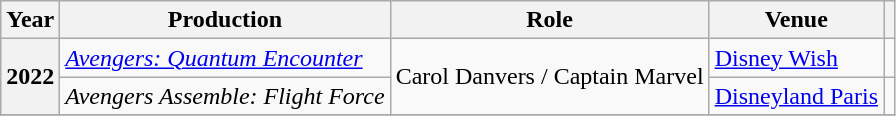<table class="wikitable plainrowheaders unsortable" style="text-align: margin;">
<tr>
<th scope="col">Year</th>
<th scope="col">Production</th>
<th scope="col">Role</th>
<th scope="col">Venue</th>
<th scope="col"></th>
</tr>
<tr>
<th scope="row" rowspan="2">2022</th>
<td><em><a href='#'>Avengers: Quantum Encounter</a></em></td>
<td rowspan="2">Carol Danvers / Captain Marvel</td>
<td><a href='#'>Disney Wish</a></td>
<td style="text-align:center;"></td>
</tr>
<tr>
<td><em>Avengers Assemble: Flight Force</em></td>
<td><a href='#'>Disneyland Paris</a></td>
<td style="text-align:center;"></td>
</tr>
<tr>
</tr>
</table>
